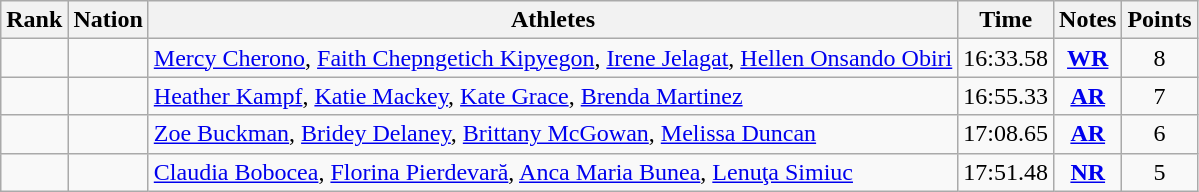<table class="wikitable sortable" style="text-align:center">
<tr>
<th>Rank</th>
<th>Nation</th>
<th>Athletes</th>
<th>Time</th>
<th>Notes</th>
<th>Points</th>
</tr>
<tr>
<td></td>
<td align=left></td>
<td align=left><a href='#'>Mercy Cherono</a>, <a href='#'>Faith Chepngetich Kipyegon</a>, <a href='#'>Irene Jelagat</a>, <a href='#'>Hellen Onsando Obiri</a></td>
<td>16:33.58</td>
<td><strong><a href='#'>WR</a></strong></td>
<td>8</td>
</tr>
<tr>
<td></td>
<td align=left></td>
<td align=left><a href='#'>Heather Kampf</a>, <a href='#'>Katie Mackey</a>, <a href='#'>Kate Grace</a>, <a href='#'>Brenda Martinez</a></td>
<td>16:55.33</td>
<td><strong><a href='#'>AR</a></strong></td>
<td>7</td>
</tr>
<tr>
<td></td>
<td align=left></td>
<td align=left><a href='#'>Zoe Buckman</a>, <a href='#'>Bridey Delaney</a>, <a href='#'>Brittany McGowan</a>, <a href='#'>Melissa Duncan</a></td>
<td>17:08.65</td>
<td><strong><a href='#'>AR</a></strong></td>
<td>6</td>
</tr>
<tr>
<td></td>
<td align=left></td>
<td align=left><a href='#'>Claudia Bobocea</a>, <a href='#'>Florina Pierdevară</a>, <a href='#'>Anca Maria Bunea</a>, <a href='#'>Lenuţa Simiuc</a></td>
<td>17:51.48</td>
<td><strong><a href='#'>NR</a></strong></td>
<td>5</td>
</tr>
</table>
